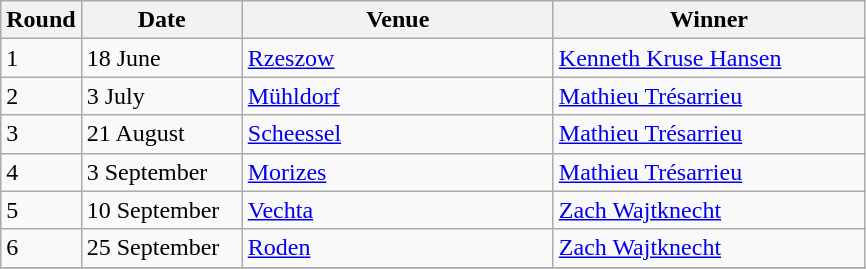<table class="wikitable" style="font-size: 100%">
<tr>
<th width=30>Round</th>
<th width=100>Date</th>
<th width=200>Venue</th>
<th width=200>Winner</th>
</tr>
<tr>
<td>1</td>
<td>18 June</td>
<td> <a href='#'>Rzeszow</a></td>
<td> <a href='#'>Kenneth Kruse Hansen</a></td>
</tr>
<tr>
<td>2</td>
<td>3 July</td>
<td> <a href='#'>Mühldorf</a></td>
<td> <a href='#'>Mathieu Trésarrieu</a></td>
</tr>
<tr>
<td>3</td>
<td>21 August</td>
<td> <a href='#'>Scheessel</a></td>
<td> <a href='#'>Mathieu Trésarrieu</a></td>
</tr>
<tr>
<td>4</td>
<td>3 September</td>
<td> <a href='#'>Morizes</a></td>
<td> <a href='#'>Mathieu Trésarrieu</a></td>
</tr>
<tr>
<td>5</td>
<td>10 September</td>
<td> <a href='#'>Vechta</a></td>
<td> <a href='#'>Zach Wajtknecht</a></td>
</tr>
<tr>
<td>6</td>
<td>25 September</td>
<td> <a href='#'>Roden</a></td>
<td> <a href='#'>Zach Wajtknecht</a></td>
</tr>
<tr>
</tr>
</table>
